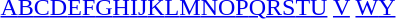<table id="toc" class="toc" summary="Class">
<tr>
<th></th>
</tr>
<tr>
<td><a href='#'>A</a><a href='#'>B</a><a href='#'>C</a><a href='#'>D</a><a href='#'>E</a><a href='#'>F</a><a href='#'>G</a><a href='#'>H</a><a href='#'>I</a><a href='#'>J</a><a href='#'>K</a><a href='#'>L</a><a href='#'>M</a><a href='#'>N</a><a href='#'>O</a><a href='#'>P</a><a href='#'>Q</a><a href='#'>R</a><a href='#'>S</a><a href='#'>T</a><a href='#'>U</a> <a href='#'>V</a> <a href='#'>W</a><a href='#'>Y</a></td>
</tr>
</table>
